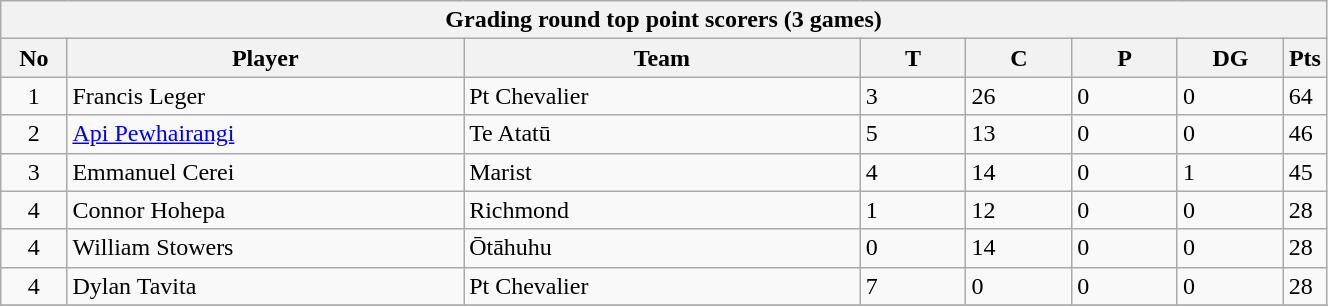<table class="wikitable collapsible sortable" style="text-align:left; font-size:100%; width:70%;">
<tr>
<th colspan="70%">Grading round top point scorers (3 games)</th>
</tr>
<tr>
<th style="width:5%;">No</th>
<th style="width:30%;">Player</th>
<th style="width:30%;">Team</th>
<th style="width:8%;">T</th>
<th style="width:8%;">C</th>
<th style="width:8%;">P</th>
<th style="width:8%;">DG</th>
<th style="width:12%;">Pts<br></th>
</tr>
<tr>
<td style="text-align:center;">1</td>
<td>Francis Leger</td>
<td>Pt Chevalier</td>
<td>3</td>
<td>26</td>
<td>0</td>
<td>0</td>
<td>64</td>
</tr>
<tr>
<td style="text-align:center;">2</td>
<td><a href='#'>Api Pewhairangi</a></td>
<td>Te Atatū</td>
<td>5</td>
<td>13</td>
<td>0</td>
<td>0</td>
<td>46</td>
</tr>
<tr>
<td style="text-align:center;">3</td>
<td>Emmanuel Cerei</td>
<td>Marist</td>
<td>4</td>
<td>14</td>
<td>0</td>
<td>1</td>
<td>45</td>
</tr>
<tr>
<td style="text-align:center;">4</td>
<td>Connor Hohepa</td>
<td>Richmond</td>
<td>1</td>
<td>12</td>
<td>0</td>
<td>0</td>
<td>28</td>
</tr>
<tr>
<td style="text-align:center;">4</td>
<td>William Stowers</td>
<td>Ōtāhuhu</td>
<td>0</td>
<td>14</td>
<td>0</td>
<td>0</td>
<td>28</td>
</tr>
<tr>
<td style="text-align:center;">4</td>
<td>Dylan Tavita</td>
<td>Pt Chevalier</td>
<td>7</td>
<td>0</td>
<td>0</td>
<td>0</td>
<td>28</td>
</tr>
<tr>
</tr>
</table>
